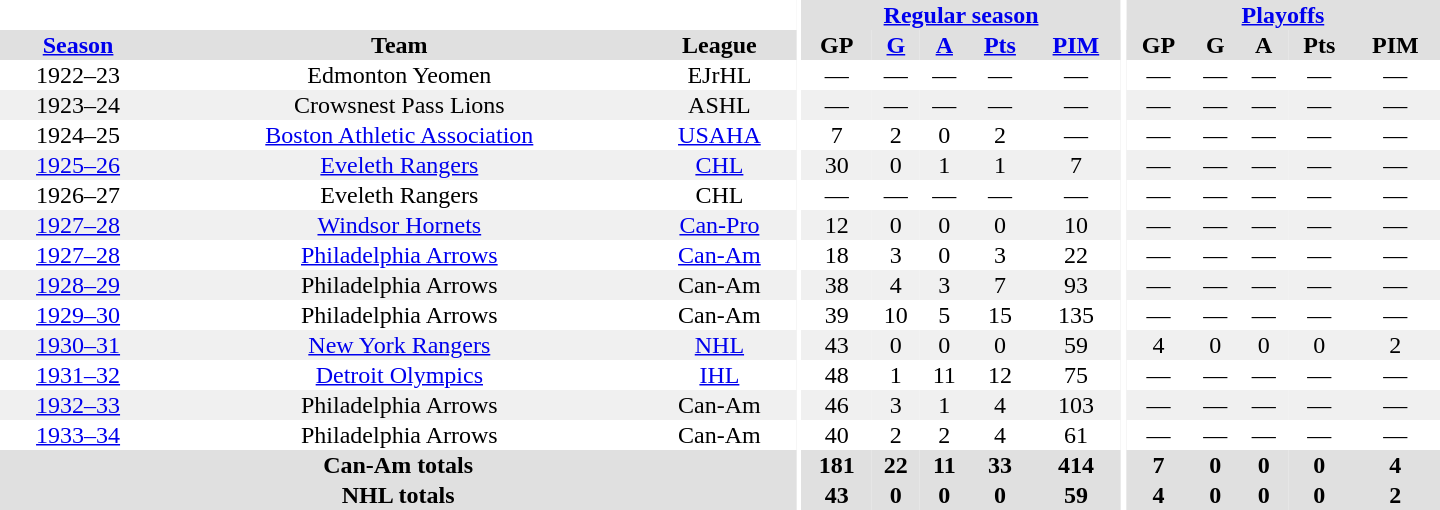<table border="0" cellpadding="1" cellspacing="0" style="text-align:center; width:60em">
<tr bgcolor="#e0e0e0">
<th colspan="3" bgcolor="#ffffff"></th>
<th rowspan="100" bgcolor="#ffffff"></th>
<th colspan="5"><a href='#'>Regular season</a></th>
<th rowspan="100" bgcolor="#ffffff"></th>
<th colspan="5"><a href='#'>Playoffs</a></th>
</tr>
<tr bgcolor="#e0e0e0">
<th><a href='#'>Season</a></th>
<th>Team</th>
<th>League</th>
<th>GP</th>
<th><a href='#'>G</a></th>
<th><a href='#'>A</a></th>
<th><a href='#'>Pts</a></th>
<th><a href='#'>PIM</a></th>
<th>GP</th>
<th>G</th>
<th>A</th>
<th>Pts</th>
<th>PIM</th>
</tr>
<tr>
<td>1922–23</td>
<td>Edmonton Yeomen</td>
<td>EJrHL</td>
<td>—</td>
<td>—</td>
<td>—</td>
<td>—</td>
<td>—</td>
<td>—</td>
<td>—</td>
<td>—</td>
<td>—</td>
<td>—</td>
</tr>
<tr bgcolor="#f0f0f0">
<td>1923–24</td>
<td>Crowsnest Pass Lions</td>
<td>ASHL</td>
<td>—</td>
<td>—</td>
<td>—</td>
<td>—</td>
<td>—</td>
<td>—</td>
<td>—</td>
<td>—</td>
<td>—</td>
<td>—</td>
</tr>
<tr>
<td>1924–25</td>
<td><a href='#'>Boston Athletic Association</a></td>
<td><a href='#'>USAHA</a></td>
<td>7</td>
<td>2</td>
<td>0</td>
<td>2</td>
<td>—</td>
<td>—</td>
<td>—</td>
<td>—</td>
<td>—</td>
<td>—</td>
</tr>
<tr bgcolor="#f0f0f0">
<td><a href='#'>1925–26</a></td>
<td><a href='#'>Eveleth Rangers</a></td>
<td><a href='#'>CHL</a></td>
<td>30</td>
<td>0</td>
<td>1</td>
<td>1</td>
<td>7</td>
<td>—</td>
<td>—</td>
<td>—</td>
<td>—</td>
<td>—</td>
</tr>
<tr>
<td>1926–27</td>
<td>Eveleth Rangers</td>
<td>CHL</td>
<td>—</td>
<td>—</td>
<td>—</td>
<td>—</td>
<td>—</td>
<td>—</td>
<td>—</td>
<td>—</td>
<td>—</td>
<td>—</td>
</tr>
<tr bgcolor="#f0f0f0">
<td><a href='#'>1927–28</a></td>
<td><a href='#'>Windsor Hornets</a></td>
<td><a href='#'>Can-Pro</a></td>
<td>12</td>
<td>0</td>
<td>0</td>
<td>0</td>
<td>10</td>
<td>—</td>
<td>—</td>
<td>—</td>
<td>—</td>
<td>—</td>
</tr>
<tr>
<td><a href='#'>1927–28</a></td>
<td><a href='#'>Philadelphia Arrows</a></td>
<td><a href='#'>Can-Am</a></td>
<td>18</td>
<td>3</td>
<td>0</td>
<td>3</td>
<td>22</td>
<td>—</td>
<td>—</td>
<td>—</td>
<td>—</td>
<td>—</td>
</tr>
<tr bgcolor="#f0f0f0">
<td><a href='#'>1928–29</a></td>
<td>Philadelphia Arrows</td>
<td>Can-Am</td>
<td>38</td>
<td>4</td>
<td>3</td>
<td>7</td>
<td>93</td>
<td>—</td>
<td>—</td>
<td>—</td>
<td>—</td>
<td>—</td>
</tr>
<tr>
<td><a href='#'>1929–30</a></td>
<td>Philadelphia Arrows</td>
<td>Can-Am</td>
<td>39</td>
<td>10</td>
<td>5</td>
<td>15</td>
<td>135</td>
<td>—</td>
<td>—</td>
<td>—</td>
<td>—</td>
<td>—</td>
</tr>
<tr bgcolor="#f0f0f0">
<td><a href='#'>1930–31</a></td>
<td><a href='#'>New York Rangers</a></td>
<td><a href='#'>NHL</a></td>
<td>43</td>
<td>0</td>
<td>0</td>
<td>0</td>
<td>59</td>
<td>4</td>
<td>0</td>
<td>0</td>
<td>0</td>
<td>2</td>
</tr>
<tr>
<td><a href='#'>1931–32</a></td>
<td><a href='#'>Detroit Olympics</a></td>
<td><a href='#'>IHL</a></td>
<td>48</td>
<td>1</td>
<td>11</td>
<td>12</td>
<td>75</td>
<td>—</td>
<td>—</td>
<td>—</td>
<td>—</td>
<td>—</td>
</tr>
<tr bgcolor="#f0f0f0">
<td><a href='#'>1932–33</a></td>
<td>Philadelphia Arrows</td>
<td>Can-Am</td>
<td>46</td>
<td>3</td>
<td>1</td>
<td>4</td>
<td>103</td>
<td>—</td>
<td>—</td>
<td>—</td>
<td>—</td>
<td>—</td>
</tr>
<tr>
<td><a href='#'>1933–34</a></td>
<td>Philadelphia Arrows</td>
<td>Can-Am</td>
<td>40</td>
<td>2</td>
<td>2</td>
<td>4</td>
<td>61</td>
<td>—</td>
<td>—</td>
<td>—</td>
<td>—</td>
<td>—</td>
</tr>
<tr bgcolor="#e0e0e0">
<th colspan="3">Can-Am totals</th>
<th>181</th>
<th>22</th>
<th>11</th>
<th>33</th>
<th>414</th>
<th>7</th>
<th>0</th>
<th>0</th>
<th>0</th>
<th>4</th>
</tr>
<tr bgcolor="#e0e0e0">
<th colspan="3">NHL totals</th>
<th>43</th>
<th>0</th>
<th>0</th>
<th>0</th>
<th>59</th>
<th>4</th>
<th>0</th>
<th>0</th>
<th>0</th>
<th>2</th>
</tr>
</table>
